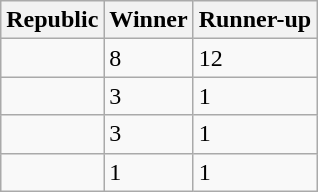<table class="wikitable sortable">
<tr>
<th><strong>Republic</strong></th>
<th><strong>Winner</strong></th>
<th><strong>Runner-up</strong></th>
</tr>
<tr>
<td></td>
<td>8</td>
<td>12</td>
</tr>
<tr>
<td></td>
<td>3</td>
<td>1</td>
</tr>
<tr>
<td></td>
<td>3</td>
<td>1</td>
</tr>
<tr>
<td></td>
<td>1</td>
<td>1</td>
</tr>
</table>
